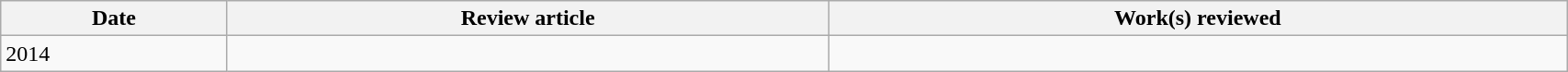<table class='wikitable sortable' width='90%'>
<tr>
<th>Date</th>
<th class='unsortable'>Review article</th>
<th class='unsortable'>Work(s) reviewed</th>
</tr>
<tr>
<td>2014</td>
<td></td>
<td></td>
</tr>
</table>
